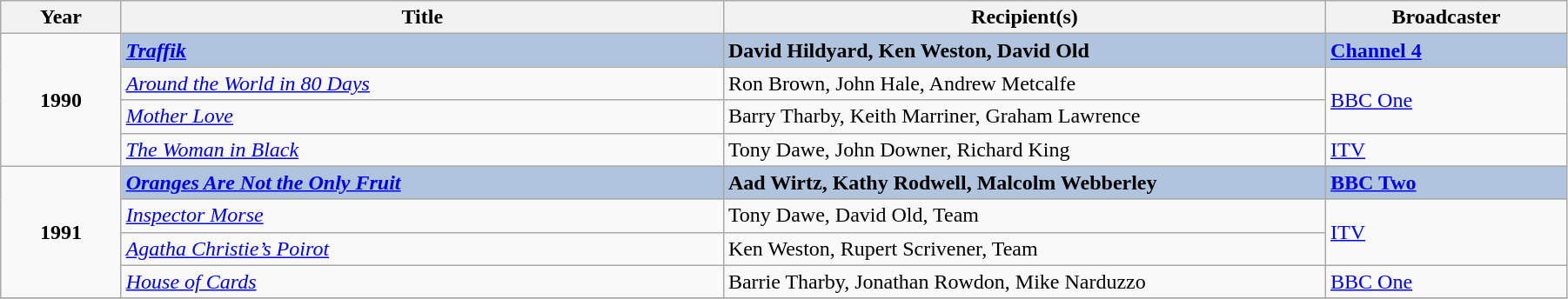<table class="wikitable" width="95%">
<tr>
<th width=5%>Year</th>
<th width=25%>Title</th>
<th width=25%>Recipient(s)</th>
<th width=10%>Broadcaster</th>
</tr>
<tr>
<td rowspan="4" style="text-align:center;"><strong>1990</strong></td>
<td style="background:#B0C4DE;"><strong><em><a href='#'>Traffik</a></em></strong></td>
<td style="background:#B0C4DE;"><strong>David Hildyard, Ken Weston, David Old</strong></td>
<td style="background:#B0C4DE;"><strong><a href='#'>Channel 4</a></strong></td>
</tr>
<tr>
<td><em><a href='#'>Around the World in 80 Days</a></em></td>
<td>Ron Brown, John Hale, Andrew Metcalfe</td>
<td rowspan="2"><a href='#'>BBC One</a></td>
</tr>
<tr>
<td><em><a href='#'>Mother Love</a></em></td>
<td>Barry Tharby, Keith Marriner, Graham Lawrence</td>
</tr>
<tr>
<td><em><a href='#'>The Woman in Black</a></em></td>
<td>Tony Dawe, John Downer, Richard King</td>
<td><a href='#'>ITV</a></td>
</tr>
<tr>
<td rowspan="4" style="text-align:center;"><strong>1991</strong></td>
<td style="background:#B0C4DE;"><strong><em><a href='#'>Oranges Are Not the Only Fruit</a></em></strong></td>
<td style="background:#B0C4DE;"><strong>Aad Wirtz, Kathy Rodwell, Malcolm Webberley</strong></td>
<td style="background:#B0C4DE;"><strong><a href='#'>BBC Two</a></strong></td>
</tr>
<tr>
<td><em><a href='#'>Inspector Morse</a></em></td>
<td>Tony Dawe, David Old, Team</td>
<td rowspan="2"><a href='#'>ITV</a></td>
</tr>
<tr>
<td><em><a href='#'>Agatha Christie’s Poirot</a></em></td>
<td>Ken Weston, Rupert Scrivener, Team</td>
</tr>
<tr>
<td><em><a href='#'>House of Cards</a></em></td>
<td>Barrie Tharby, Jonathan Rowdon, Mike Narduzzo</td>
<td><a href='#'>BBC One</a></td>
</tr>
<tr>
</tr>
</table>
